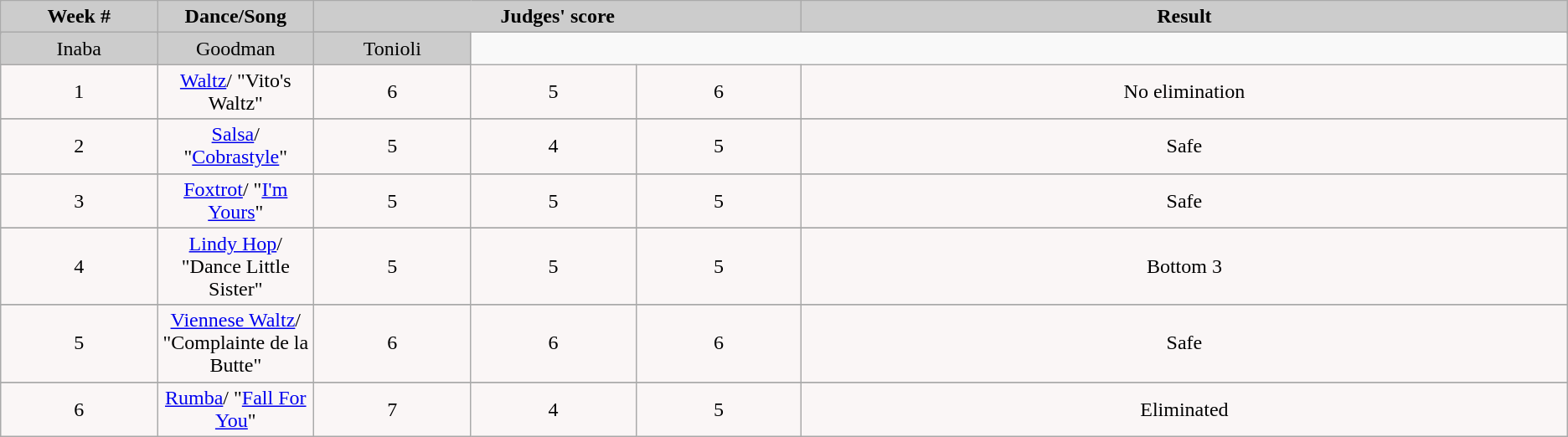<table class="wikitable" align="left">
<tr>
<td rowspan="2" bgcolor="CCCCCC" align="Center"><strong>Week #</strong></td>
<td rowspan="2" bgcolor="CCCCCC" align="Center"><strong>Dance/Song</strong></td>
<td colspan="3" bgcolor="CCCCCC" align="Center"><strong>Judges' score</strong></td>
<td rowspan="2" bgcolor="CCCCCC" align="Center"><strong>Result</strong></td>
</tr>
<tr>
</tr>
<tr>
<td bgcolor="CCCCCC" width="10%" align="center">Inaba</td>
<td bgcolor="CCCCCC" width="10%" align="center">Goodman</td>
<td bgcolor="CCCCCC" width="10%" align="center">Tonioli</td>
</tr>
<tr>
</tr>
<tr>
<td align="center" bgcolor="FAF6F6">1</td>
<td align="center" bgcolor="FAF6F6"><a href='#'>Waltz</a>/ "Vito's Waltz"</td>
<td align="center" bgcolor="FAF6F6">6</td>
<td align="center" bgcolor="FAF6F6">5</td>
<td align="center" bgcolor="FAF6F6">6</td>
<td align="center" bgcolor="FAF6F6">No elimination</td>
</tr>
<tr>
</tr>
<tr>
<td align="center" bgcolor="FAF6F6">2</td>
<td align="center" bgcolor="FAF6F6"><a href='#'>Salsa</a>/ "<a href='#'>Cobrastyle</a>"</td>
<td align="center" bgcolor="FAF6F6">5</td>
<td align="center" bgcolor="FAF6F6">4</td>
<td align="center" bgcolor="FAF6F6">5</td>
<td align="center" bgcolor="FAF6F6">Safe</td>
</tr>
<tr>
</tr>
<tr>
<td align="center" bgcolor="FAF6F6">3</td>
<td align="center" bgcolor="FAF6F6"><a href='#'>Foxtrot</a>/ "<a href='#'>I'm Yours</a>"</td>
<td align="center" bgcolor="FAF6F6">5</td>
<td align="center" bgcolor="FAF6F6">5</td>
<td align="center" bgcolor="FAF6F6">5</td>
<td align="center" bgcolor="FAF6F6">Safe</td>
</tr>
<tr>
</tr>
<tr>
<td align="center" bgcolor="FAF6F6">4</td>
<td align="center" bgcolor="FAF6F6"><a href='#'>Lindy Hop</a>/ "Dance Little Sister"</td>
<td align="center" bgcolor="FAF6F6">5</td>
<td align="center" bgcolor="FAF6F6">5</td>
<td align="center" bgcolor="FAF6F6">5</td>
<td align="center" bgcolor="FAF6F6">Bottom 3</td>
</tr>
<tr>
</tr>
<tr>
<td align="center" bgcolor="FAF6F6">5</td>
<td align="center" bgcolor="FAF6F6"><a href='#'>Viennese Waltz</a>/ "Complainte de la Butte"</td>
<td align="center" bgcolor="FAF6F6">6</td>
<td align="center" bgcolor="FAF6F6">6</td>
<td align="center" bgcolor="FAF6F6">6</td>
<td align="center" bgcolor="FAF6F6">Safe</td>
</tr>
<tr>
</tr>
<tr>
<td align="center" bgcolor="FAF6F6">6</td>
<td align="center" bgcolor="FAF6F6"><a href='#'>Rumba</a>/ "<a href='#'>Fall For You</a>"</td>
<td align="center" bgcolor="FAF6F6">7</td>
<td align="center" bgcolor="FAF6F6">4</td>
<td align="center" bgcolor="FAF6F6">5</td>
<td align="center" bgcolor="FAF6F6">Eliminated</td>
</tr>
</table>
